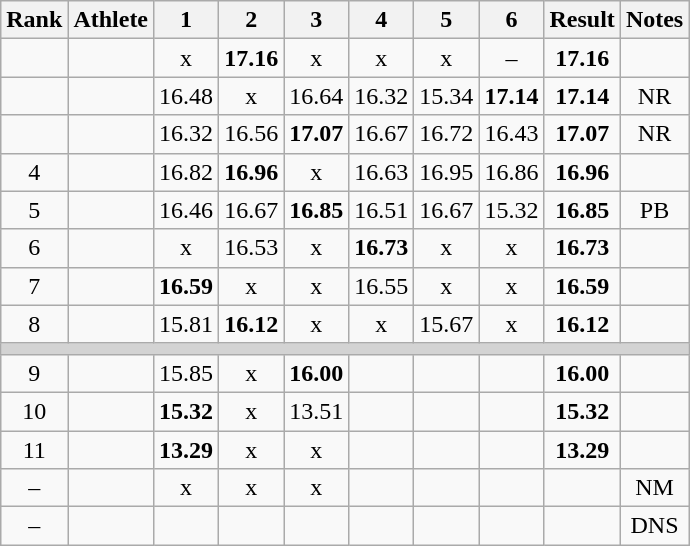<table class="wikitable sortable" style="text-align:center">
<tr>
<th>Rank</th>
<th>Athlete</th>
<th>1</th>
<th>2</th>
<th>3</th>
<th>4</th>
<th>5</th>
<th>6</th>
<th>Result</th>
<th>Notes</th>
</tr>
<tr>
<td></td>
<td align=left></td>
<td>x</td>
<td><strong>17.16</strong></td>
<td>x</td>
<td>x</td>
<td>x</td>
<td>–</td>
<td><strong>17.16</strong></td>
<td></td>
</tr>
<tr>
<td></td>
<td align=left></td>
<td>16.48</td>
<td>x</td>
<td>16.64</td>
<td>16.32</td>
<td>15.34</td>
<td><strong>17.14</strong></td>
<td><strong>17.14</strong></td>
<td>NR</td>
</tr>
<tr>
<td></td>
<td align=left></td>
<td>16.32</td>
<td>16.56</td>
<td><strong>17.07</strong></td>
<td>16.67</td>
<td>16.72</td>
<td>16.43</td>
<td><strong>17.07</strong></td>
<td>NR</td>
</tr>
<tr>
<td>4</td>
<td align=left></td>
<td>16.82</td>
<td><strong>16.96</strong></td>
<td>x</td>
<td>16.63</td>
<td>16.95</td>
<td>16.86</td>
<td><strong>16.96</strong></td>
<td></td>
</tr>
<tr>
<td>5</td>
<td align=left></td>
<td>16.46</td>
<td>16.67</td>
<td><strong>16.85</strong></td>
<td>16.51</td>
<td>16.67</td>
<td>15.32</td>
<td><strong>16.85</strong></td>
<td>PB</td>
</tr>
<tr>
<td>6</td>
<td align=left></td>
<td>x</td>
<td>16.53</td>
<td>x</td>
<td><strong>16.73</strong></td>
<td>x</td>
<td>x</td>
<td><strong>16.73</strong></td>
<td></td>
</tr>
<tr>
<td>7</td>
<td align=left></td>
<td><strong>16.59</strong></td>
<td>x</td>
<td>x</td>
<td>16.55</td>
<td>x</td>
<td>x</td>
<td><strong>16.59</strong></td>
<td></td>
</tr>
<tr>
<td>8</td>
<td align=left></td>
<td>15.81</td>
<td><strong>16.12</strong></td>
<td>x</td>
<td>x</td>
<td>15.67</td>
<td>x</td>
<td><strong>16.12</strong></td>
<td></td>
</tr>
<tr>
<td colspan=10 bgcolor=lightgray></td>
</tr>
<tr>
<td>9</td>
<td align=left></td>
<td>15.85</td>
<td>x</td>
<td><strong>16.00</strong></td>
<td></td>
<td></td>
<td></td>
<td><strong>16.00</strong></td>
<td></td>
</tr>
<tr>
<td>10</td>
<td align=left></td>
<td><strong>15.32</strong></td>
<td>x</td>
<td>13.51</td>
<td></td>
<td></td>
<td></td>
<td><strong>15.32</strong></td>
<td></td>
</tr>
<tr>
<td>11</td>
<td align=left></td>
<td><strong>13.29</strong></td>
<td>x</td>
<td>x</td>
<td></td>
<td></td>
<td></td>
<td><strong>13.29</strong></td>
<td></td>
</tr>
<tr>
<td>–</td>
<td align=left></td>
<td>x</td>
<td>x</td>
<td>x</td>
<td></td>
<td></td>
<td></td>
<td></td>
<td>NM</td>
</tr>
<tr>
<td>–</td>
<td align=left></td>
<td></td>
<td></td>
<td></td>
<td></td>
<td></td>
<td></td>
<td></td>
<td>DNS</td>
</tr>
</table>
